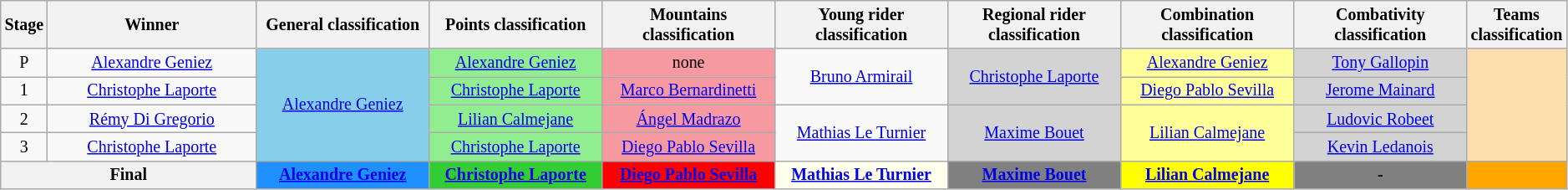<table class="wikitable" style="text-align: center; font-size:smaller;">
<tr>
<th width="1%">Stage</th>
<th width="15%">Winner</th>
<th width="12%">General classification<br></th>
<th width="12%">Points classification<br></th>
<th width="12%">Mountains classification<br></th>
<th width="12%">Young rider classification<br></th>
<th width="12%">Regional rider classification<br></th>
<th width="12%">Combination classification<br></th>
<th width="12%">Combativity classification<br></th>
<th width="12%">Teams classification<br></th>
</tr>
<tr>
<td>P</td>
<td><a href='#'>Alexandre Geniez</a></td>
<td style="background:skyblue;" rowspan=4><a href='#'>Alexandre Geniez</a></td>
<td style="background:lightgreen;"><a href='#'>Alexandre Geniez</a></td>
<td style="background:#F799A0;">none</td>
<td style="background:offwhite;" rowspan=2><a href='#'>Bruno Armirail</a></td>
<td style="background:#D3D3D3;" rowspan=2><a href='#'>Christophe Laporte</a></td>
<td style="background:#FFFF99;"><a href='#'>Alexandre Geniez</a></td>
<td style="background:#D3D3D3;"><a href='#'>Tony Gallopin</a></td>
<td style="background:navajowhite;" rowspan=4></td>
</tr>
<tr>
<td>1</td>
<td><a href='#'>Christophe Laporte</a></td>
<td style="background:lightgreen;"><a href='#'>Christophe Laporte</a></td>
<td style="background:#F799A0;"><a href='#'>Marco Bernardinetti</a></td>
<td style="background:#FFFF99;"><a href='#'>Diego Pablo Sevilla</a></td>
<td style="background:#D3D3D3;"><a href='#'>Jerome Mainard</a></td>
</tr>
<tr>
<td>2</td>
<td><a href='#'>Rémy Di Gregorio</a></td>
<td style="background:lightgreen;"><a href='#'>Lilian Calmejane</a></td>
<td style="background:#F799A0;"><a href='#'>Ángel Madrazo</a></td>
<td style="background:offwhite;" rowspan=2><a href='#'>Mathias Le Turnier</a></td>
<td style="background:#D3D3D3;" rowspan=2><a href='#'>Maxime Bouet</a></td>
<td style="background:#FFFF99;" rowspan=2><a href='#'>Lilian Calmejane</a></td>
<td style="background:#D3D3D3;"><a href='#'>Ludovic Robeet</a></td>
</tr>
<tr>
<td>3</td>
<td><a href='#'>Christophe Laporte</a></td>
<td style="background:lightgreen;"><a href='#'>Christophe Laporte</a></td>
<td style="background:#F799A0;"><a href='#'>Diego Pablo Sevilla</a></td>
<td style="background:#D3D3D3;"><a href='#'>Kevin Ledanois</a></td>
</tr>
<tr>
<th colspan=2>Final</th>
<th style="background:dodgerblue;"><a href='#'>Alexandre Geniez</a></th>
<th style="background:limegreen;"><a href='#'>Christophe Laporte</a></th>
<th style="background-color:red;"><a href='#'>Diego Pablo Sevilla</a></th>
<th style="background:#FFFFEE;"><a href='#'>Mathias Le Turnier</a></th>
<th style="background:grey;"><a href='#'>Maxime Bouet</a></th>
<th style="background:yellow;"><a href='#'>Lilian Calmejane</a></th>
<th style="background:grey;">-</th>
<th style="background:Orange"></th>
</tr>
</table>
